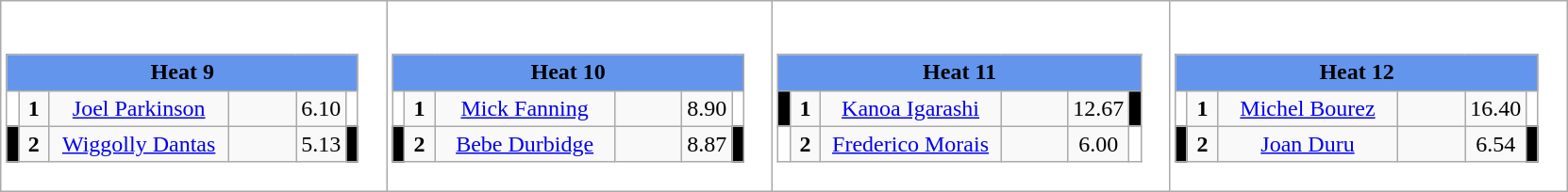<table class="wikitable" style="background:#fff;">
<tr>
<td><div><br><table class="wikitable">
<tr>
<td colspan="6"  style="text-align:center; background:#6495ed;"><strong>Heat 9</strong></td>
</tr>
<tr>
<td style="width:01px; background: #fff;"></td>
<td style="width:14px; text-align:center;"><strong>1</strong></td>
<td style="width:120px; text-align:center;"><a href='#'>Joel Parkinson</a></td>
<td style="width:40px; text-align:center;"></td>
<td style="width:20px; text-align:center;">6.10</td>
<td style="width:01px; background: #fff;"></td>
</tr>
<tr>
<td style="width:01px; background: #000;"></td>
<td style="width:14px; text-align:center;"><strong>2</strong></td>
<td style="width:120px; text-align:center;"><a href='#'>Wiggolly Dantas</a></td>
<td style="width:40px; text-align:center;"></td>
<td style="width:20px; text-align:center;">5.13</td>
<td style="width:01px; background: #000;"></td>
</tr>
</table>
</div></td>
<td><div><br><table class="wikitable">
<tr>
<td colspan="6"  style="text-align:center; background:#6495ed;"><strong>Heat 10</strong></td>
</tr>
<tr>
<td style="width:01px; background: #fff;"></td>
<td style="width:14px; text-align:center;"><strong>1</strong></td>
<td style="width:120px; text-align:center;"><a href='#'>Mick Fanning</a></td>
<td style="width:40px; text-align:center;"></td>
<td style="width:20px; text-align:center;">8.90</td>
<td style="width:01px; background: #fff;"></td>
</tr>
<tr>
<td style="width:01px; background: #000;"></td>
<td style="width:14px; text-align:center;"><strong>2</strong></td>
<td style="width:120px; text-align:center;"><a href='#'>Bebe Durbidge</a></td>
<td style="width:40px; text-align:center;"></td>
<td style="width:20px; text-align:center;">8.87</td>
<td style="width:01px; background: #000;"></td>
</tr>
</table>
</div></td>
<td><div><br><table class="wikitable">
<tr>
<td colspan="6"  style="text-align:center; background:#6495ed;"><strong>Heat 11</strong></td>
</tr>
<tr>
<td style="width:01px; background: #000;"></td>
<td style="width:14px; text-align:center;"><strong>1</strong></td>
<td style="width:120px; text-align:center;"><a href='#'>Kanoa Igarashi</a></td>
<td style="width:40px; text-align:center;"></td>
<td style="width:20px; text-align:center;">12.67</td>
<td style="width:01px; background: #000;"></td>
</tr>
<tr>
<td style="width:01px; background: #fff;"></td>
<td style="width:14px; text-align:center;"><strong>2</strong></td>
<td style="width:120px; text-align:center;"><a href='#'>Frederico Morais</a></td>
<td style="width:40px; text-align:center;"></td>
<td style="width:20px; text-align:center;">6.00</td>
<td style="width:01px; background: #fff;"></td>
</tr>
</table>
</div></td>
<td><div><br><table class="wikitable">
<tr>
<td colspan="6"  style="text-align:center; background:#6495ed;"><strong>Heat 12</strong></td>
</tr>
<tr>
<td style="width:01px; background: #fff;"></td>
<td style="width:14px; text-align:center;"><strong>1</strong></td>
<td style="width:120px; text-align:center;"><a href='#'>Michel Bourez</a></td>
<td style="width:40px; text-align:center;"></td>
<td style="width:20px; text-align:center;">16.40</td>
<td style="width:01px; background: #fff;"></td>
</tr>
<tr>
<td style="width:01px; background: #000;"></td>
<td style="width:14px; text-align:center;"><strong>2</strong></td>
<td style="width:120px; text-align:center;"><a href='#'>Joan Duru</a></td>
<td style="width:40px; text-align:center;"></td>
<td style="width:20px; text-align:center;">6.54</td>
<td style="width:01px; background: #000;"></td>
</tr>
</table>
</div></td>
</tr>
</table>
